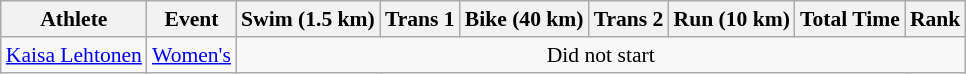<table class="wikitable" style="font-size:90%">
<tr>
<th>Athlete</th>
<th>Event</th>
<th>Swim (1.5 km)</th>
<th>Trans 1</th>
<th>Bike (40 km)</th>
<th>Trans 2</th>
<th>Run (10 km)</th>
<th>Total Time</th>
<th>Rank</th>
</tr>
<tr align=center>
<td align=left><a href='#'>Kaisa Lehtonen</a></td>
<td align=left><a href='#'>Women's</a></td>
<td colspan=7>Did not start</td>
</tr>
</table>
